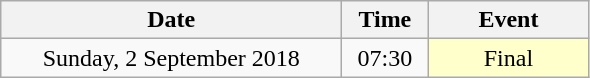<table class = "wikitable" style="text-align:center;">
<tr>
<th width=220>Date</th>
<th width=50>Time</th>
<th width=100>Event</th>
</tr>
<tr>
<td>Sunday, 2 September 2018</td>
<td>07:30</td>
<td bgcolor=ffffcc>Final</td>
</tr>
</table>
